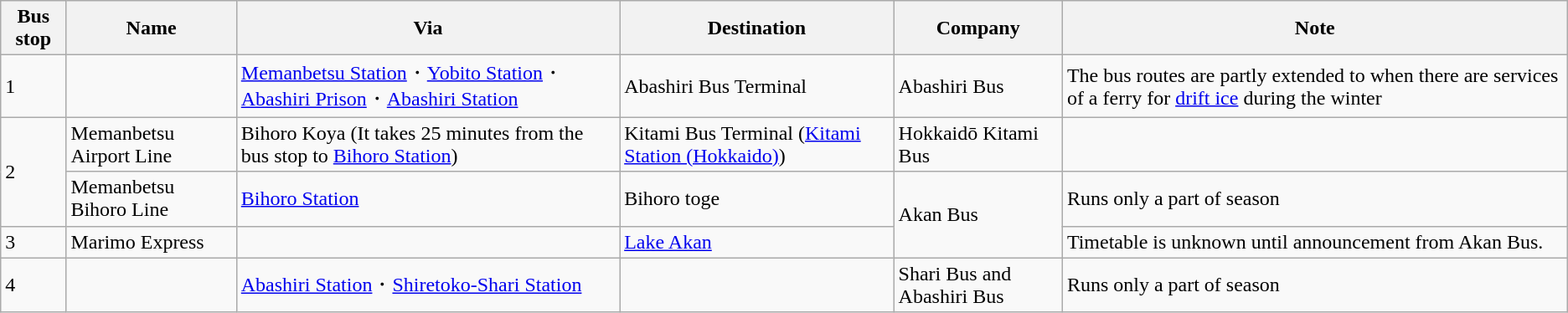<table class="wikitable">
<tr>
<th>Bus stop</th>
<th>Name</th>
<th>Via</th>
<th>Destination</th>
<th>Company</th>
<th>Note</th>
</tr>
<tr>
<td>1</td>
<td></td>
<td><a href='#'>Memanbetsu Station</a>・<a href='#'>Yobito Station</a>・<a href='#'>Abashiri Prison</a>・<a href='#'>Abashiri Station</a></td>
<td>Abashiri Bus Terminal</td>
<td>Abashiri Bus</td>
<td>The bus routes are partly extended to  when there are services of a ferry for <a href='#'>drift ice</a> during the winter</td>
</tr>
<tr>
<td rowspan="2">2</td>
<td>Memanbetsu Airport Line</td>
<td>Bihoro Koya (It takes 25 minutes from the bus stop to <a href='#'>Bihoro Station</a>)</td>
<td>Kitami Bus Terminal (<a href='#'>Kitami Station (Hokkaido)</a>)</td>
<td>Hokkaidō Kitami Bus</td>
<td></td>
</tr>
<tr>
<td>Memanbetsu Bihoro Line</td>
<td><a href='#'>Bihoro Station</a></td>
<td>Bihoro toge</td>
<td rowspan="2">Akan Bus</td>
<td>Runs only a part of season</td>
</tr>
<tr>
<td>3</td>
<td>Marimo Express</td>
<td></td>
<td><a href='#'>Lake Akan</a></td>
<td>Timetable is unknown until announcement from Akan Bus.</td>
</tr>
<tr>
<td>4</td>
<td></td>
<td><a href='#'>Abashiri Station</a>・<a href='#'>Shiretoko-Shari Station</a></td>
<td></td>
<td>Shari Bus and Abashiri Bus</td>
<td>Runs only a part of season</td>
</tr>
</table>
